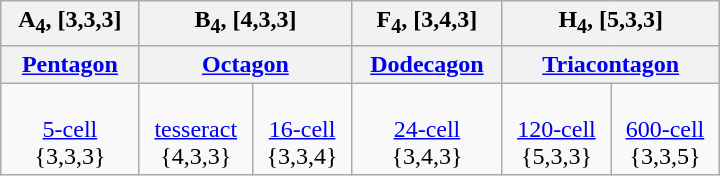<table class=wikitable width=480>
<tr>
<th>A<sub>4</sub>, [3,3,3]</th>
<th colspan=2>B<sub>4</sub>, [4,3,3]</th>
<th>F<sub>4</sub>, [3,4,3]</th>
<th colspan=2>H<sub>4</sub>, [5,3,3]</th>
</tr>
<tr>
<th><a href='#'>Pentagon</a></th>
<th colspan=2><a href='#'>Octagon</a></th>
<th><a href='#'>Dodecagon</a></th>
<th colspan=2><a href='#'>Triacontagon</a></th>
</tr>
<tr align=center>
<td><br><a href='#'>5-cell</a><br>{3,3,3}</td>
<td><br><a href='#'>tesseract</a><br>{4,3,3}</td>
<td><br><a href='#'>16-cell</a><br>{3,3,4}</td>
<td><br><a href='#'>24-cell</a><br>{3,4,3}</td>
<td><br><a href='#'>120-cell</a><br>{5,3,3}</td>
<td><br><a href='#'>600-cell</a><br>{3,3,5}</td>
</tr>
</table>
